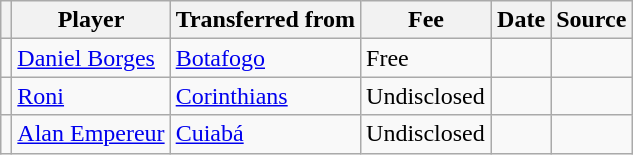<table class="wikitable plainrowheaders sortable">
<tr>
<th></th>
<th scope="col">Player</th>
<th>Transferred from</th>
<th style="width: 80px;">Fee</th>
<th scope="col">Date</th>
<th scope="col">Source</th>
</tr>
<tr>
<td align="center"></td>
<td> <a href='#'>Daniel Borges</a></td>
<td> <a href='#'>Botafogo</a></td>
<td>Free</td>
<td></td>
<td></td>
</tr>
<tr>
<td align="center"></td>
<td> <a href='#'>Roni</a></td>
<td> <a href='#'>Corinthians</a></td>
<td>Undisclosed</td>
<td></td>
<td></td>
</tr>
<tr>
<td align="center"></td>
<td> <a href='#'>Alan Empereur</a></td>
<td> <a href='#'>Cuiabá</a></td>
<td>Undisclosed</td>
<td></td>
<td></td>
</tr>
</table>
